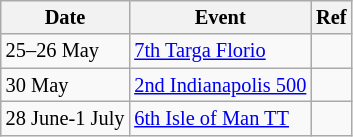<table class="wikitable" style="font-size: 85%">
<tr>
<th>Date</th>
<th>Event</th>
<th>Ref</th>
</tr>
<tr>
<td>25–26 May</td>
<td><a href='#'>7th Targa Florio</a></td>
<td></td>
</tr>
<tr>
<td>30 May</td>
<td><a href='#'>2nd Indianapolis 500</a></td>
<td></td>
</tr>
<tr>
<td>28 June-1 July</td>
<td><a href='#'>6th Isle of Man TT</a></td>
<td></td>
</tr>
</table>
